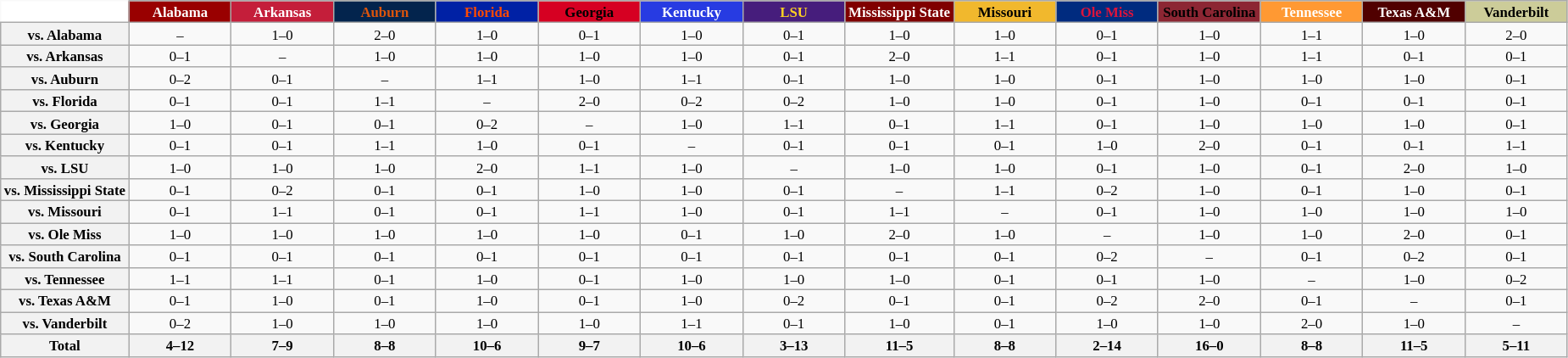<table class="wikitable" style="white-space:nowrap;font-size:70%;">
<tr>
<th colspan=1 style="background:white; border-top-style:hidden; border-left-style:hidden;"   width=75> </th>
<th style="background:#990000; color:#FFFFFF;"  width=75>Alabama</th>
<th style="background:#C41E3A; color:#FFFFFF;"  width=75>Arkansas</th>
<th style="background:#03244D; color:#DD550C;"  width=75>Auburn</th>
<th style="background:#0021A5; color:#FF4A00;"  width=75>Florida</th>
<th style="background:#D60022; color:#000000;"  width=75>Georgia</th>
<th style="background:#273BE2; color:#FFFFFF;"  width=75>Kentucky</th>
<th style="background:#461D7C; color:#FDD023;"  width=75>LSU</th>
<th style="background:#800000; color:#FFFFFF;"  width=75>Mississippi State</th>
<th style="background:#F1B82D; color:#000000;"  width=75>Missouri</th>
<th style="background:#002B7F; color:#DC143C;"  width=75>Ole Miss</th>
<th style="background:#8C2633; color:#000000;"  width=75>South Carolina</th>
<th style="background:#FF9933; color:#FFFFFF;"  width=75>Tennessee</th>
<th style="background:#500000; color:#FFFFFF;"  width=75>Texas A&M</th>
<th style="background:#CCCC99; color:#000000;"  width=75>Vanderbilt</th>
</tr>
<tr style="text-align:center;">
<th>vs. Alabama</th>
<td>–</td>
<td>1–0</td>
<td>2–0</td>
<td>1–0</td>
<td>0–1</td>
<td>1–0</td>
<td>0–1</td>
<td>1–0</td>
<td>1–0</td>
<td>0–1</td>
<td>1–0</td>
<td>1–1</td>
<td>1–0</td>
<td>2–0</td>
</tr>
<tr style="text-align:center;">
<th>vs. Arkansas</th>
<td>0–1</td>
<td>–</td>
<td>1–0</td>
<td>1–0</td>
<td>1–0</td>
<td>1–0</td>
<td>0–1</td>
<td>2–0</td>
<td>1–1</td>
<td>0–1</td>
<td>1–0</td>
<td>1–1</td>
<td>0–1</td>
<td>0–1</td>
</tr>
<tr style="text-align:center;">
<th>vs. Auburn</th>
<td>0–2</td>
<td>0–1</td>
<td>–</td>
<td>1–1</td>
<td>1–0</td>
<td>1–1</td>
<td>0–1</td>
<td>1–0</td>
<td>1–0</td>
<td>0–1</td>
<td>1–0</td>
<td>1–0</td>
<td>1–0</td>
<td>0–1</td>
</tr>
<tr style="text-align:center;">
<th>vs. Florida</th>
<td>0–1</td>
<td>0–1</td>
<td>1–1</td>
<td>–</td>
<td>2–0</td>
<td>0–2</td>
<td>0–2</td>
<td>1–0</td>
<td>1–0</td>
<td>0–1</td>
<td>1–0</td>
<td>0–1</td>
<td>0–1</td>
<td>0–1</td>
</tr>
<tr style="text-align:center;">
<th>vs. Georgia</th>
<td>1–0</td>
<td>0–1</td>
<td>0–1</td>
<td>0–2</td>
<td>–</td>
<td>1–0</td>
<td>1–1</td>
<td>0–1</td>
<td>1–1</td>
<td>0–1</td>
<td>1–0</td>
<td>1–0</td>
<td>1–0</td>
<td>0–1</td>
</tr>
<tr style="text-align:center;">
<th>vs. Kentucky</th>
<td>0–1</td>
<td>0–1</td>
<td>1–1</td>
<td>1–0</td>
<td>0–1</td>
<td>–</td>
<td>0–1</td>
<td>0–1</td>
<td>0–1</td>
<td>1–0</td>
<td>2–0</td>
<td>0–1</td>
<td>0–1</td>
<td>1–1</td>
</tr>
<tr style="text-align:center;">
<th>vs. LSU</th>
<td>1–0</td>
<td>1–0</td>
<td>1–0</td>
<td>2–0</td>
<td>1–1</td>
<td>1–0</td>
<td>–</td>
<td>1–0</td>
<td>1–0</td>
<td>0–1</td>
<td>1–0</td>
<td>0–1</td>
<td>2–0</td>
<td>1–0</td>
</tr>
<tr style="text-align:center;">
<th>vs. Mississippi State</th>
<td>0–1</td>
<td>0–2</td>
<td>0–1</td>
<td>0–1</td>
<td>1–0</td>
<td>1–0</td>
<td>0–1</td>
<td>–</td>
<td>1–1</td>
<td>0–2</td>
<td>1–0</td>
<td>0–1</td>
<td>1–0</td>
<td>0–1</td>
</tr>
<tr style="text-align:center;">
<th>vs. Missouri</th>
<td>0–1</td>
<td>1–1</td>
<td>0–1</td>
<td>0–1</td>
<td>1–1</td>
<td>1–0</td>
<td>0–1</td>
<td>1–1</td>
<td>–</td>
<td>0–1</td>
<td>1–0</td>
<td>1–0</td>
<td>1–0</td>
<td>1–0</td>
</tr>
<tr style="text-align:center;">
<th>vs. Ole Miss</th>
<td>1–0</td>
<td>1–0</td>
<td>1–0</td>
<td>1–0</td>
<td>1–0</td>
<td>0–1</td>
<td>1–0</td>
<td>2–0</td>
<td>1–0</td>
<td>–</td>
<td>1–0</td>
<td>1–0</td>
<td>2–0</td>
<td>0–1</td>
</tr>
<tr style="text-align:center;">
<th>vs. South Carolina</th>
<td>0–1</td>
<td>0–1</td>
<td>0–1</td>
<td>0–1</td>
<td>0–1</td>
<td>0–1</td>
<td>0–1</td>
<td>0–1</td>
<td>0–1</td>
<td>0–2</td>
<td>–</td>
<td>0–1</td>
<td>0–2</td>
<td>0–1</td>
</tr>
<tr style="text-align:center;">
<th>vs. Tennessee</th>
<td>1–1</td>
<td>1–1</td>
<td>0–1</td>
<td>1–0</td>
<td>0–1</td>
<td>1–0</td>
<td>1–0</td>
<td>1–0</td>
<td>0–1</td>
<td>0–1</td>
<td>1–0</td>
<td>–</td>
<td>1–0</td>
<td>0–2</td>
</tr>
<tr style="text-align:center;">
<th>vs. Texas A&M</th>
<td>0–1</td>
<td>1–0</td>
<td>0–1</td>
<td>1–0</td>
<td>0–1</td>
<td>1–0</td>
<td>0–2</td>
<td>0–1</td>
<td>0–1</td>
<td>0–2</td>
<td>2–0</td>
<td>0–1</td>
<td>–</td>
<td>0–1</td>
</tr>
<tr style="text-align:center;">
<th>vs. Vanderbilt</th>
<td>0–2</td>
<td>1–0</td>
<td>1–0</td>
<td>1–0</td>
<td>1–0</td>
<td>1–1</td>
<td>0–1</td>
<td>1–0</td>
<td>0–1</td>
<td>1–0</td>
<td>1–0</td>
<td>2–0</td>
<td>1–0</td>
<td>–<br></td>
</tr>
<tr style="text-align:center;">
<th>Total</th>
<th>4–12</th>
<th>7–9</th>
<th>8–8</th>
<th>10–6</th>
<th>9–7</th>
<th>10–6</th>
<th>3–13</th>
<th>11–5</th>
<th>8–8</th>
<th>2–14</th>
<th>16–0</th>
<th>8–8</th>
<th>11–5</th>
<th>5–11</th>
</tr>
</table>
